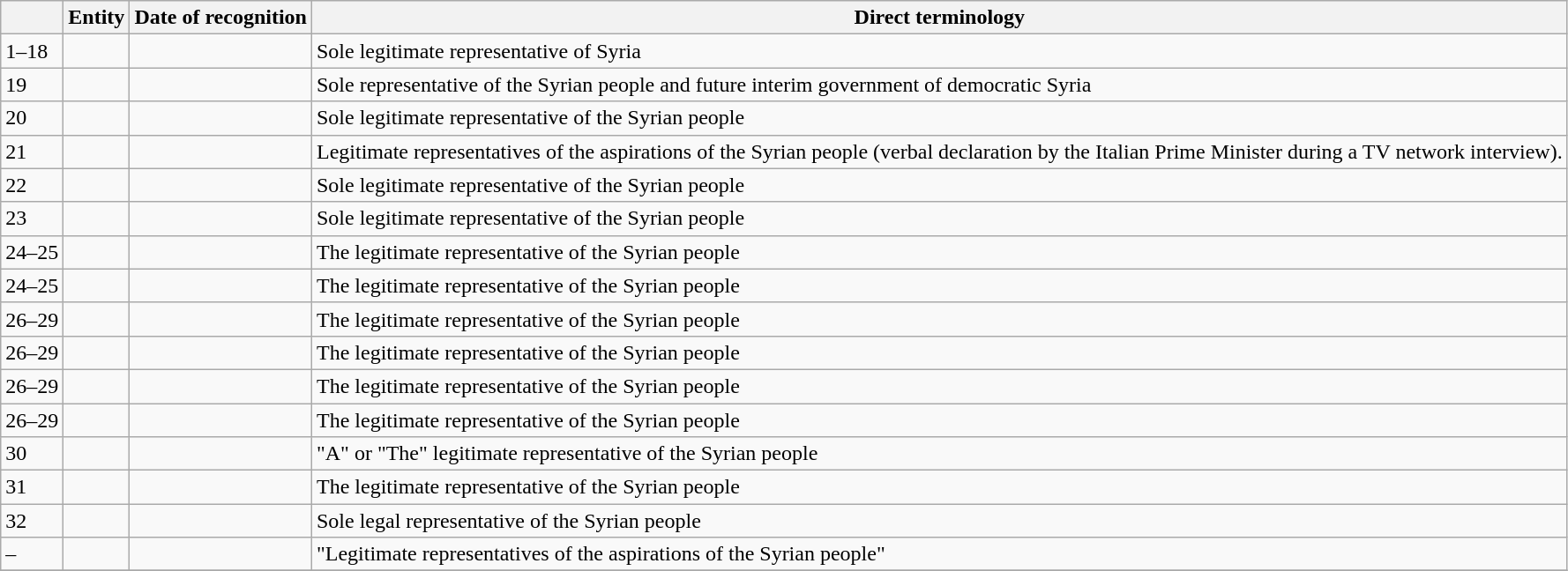<table class="wikitable">
<tr>
<th scope="col"></th>
<th scope="col">Entity</th>
<th scope="col">Date of recognition</th>
<th scope="col">Direct terminology</th>
</tr>
<tr>
<td>1–18</td>
<td></td>
<td></td>
<td>Sole legitimate representative of Syria</td>
</tr>
<tr>
<td>19</td>
<td></td>
<td></td>
<td>Sole representative of the Syrian people and future interim government of democratic Syria</td>
</tr>
<tr>
<td>20</td>
<td></td>
<td></td>
<td>Sole legitimate representative of the Syrian people</td>
</tr>
<tr>
<td>21</td>
<td></td>
<td></td>
<td>Legitimate representatives of the aspirations of the Syrian people (verbal declaration by the Italian Prime Minister during a TV network interview).</td>
</tr>
<tr>
<td>22</td>
<td></td>
<td></td>
<td>Sole legitimate representative of the Syrian people</td>
</tr>
<tr>
<td>23</td>
<td></td>
<td></td>
<td>Sole legitimate representative of the Syrian people</td>
</tr>
<tr>
<td>24–25</td>
<td></td>
<td></td>
<td>The legitimate representative of the Syrian people</td>
</tr>
<tr>
<td>24–25</td>
<td></td>
<td></td>
<td>The legitimate representative of the Syrian people</td>
</tr>
<tr>
<td>26–29</td>
<td></td>
<td></td>
<td>The legitimate representative of the Syrian people</td>
</tr>
<tr>
<td>26–29</td>
<td></td>
<td></td>
<td>The legitimate representative of the Syrian people</td>
</tr>
<tr>
<td>26–29</td>
<td></td>
<td></td>
<td>The legitimate representative of the Syrian people</td>
</tr>
<tr>
<td>26–29</td>
<td></td>
<td></td>
<td>The legitimate representative of the Syrian people</td>
</tr>
<tr>
<td>30</td>
<td></td>
<td></td>
<td>"A" or "The" legitimate representative of the Syrian people</td>
</tr>
<tr>
<td>31</td>
<td></td>
<td></td>
<td>The legitimate representative of the Syrian people</td>
</tr>
<tr>
<td>32</td>
<td></td>
<td></td>
<td>Sole legal representative of the Syrian people</td>
</tr>
<tr>
<td>–</td>
<td></td>
<td></td>
<td>"Legitimate representatives of the aspirations of the Syrian people"</td>
</tr>
<tr>
</tr>
</table>
